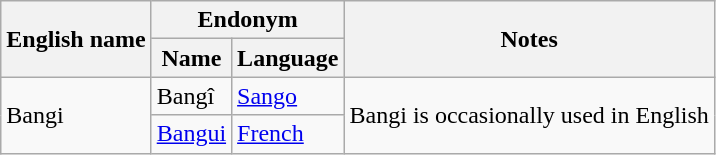<table class="wikitable sortable mw-collapsible">
<tr>
<th rowspan="2">English name</th>
<th colspan="2">Endonym</th>
<th rowspan="2">Notes</th>
</tr>
<tr>
<th>Name</th>
<th>Language</th>
</tr>
<tr>
<td rowspan="2">Bangi</td>
<td>Bangî</td>
<td><a href='#'>Sango</a></td>
<td rowspan="2">Bangi is occasionally used in English</td>
</tr>
<tr>
<td><a href='#'>Bangui</a></td>
<td><a href='#'>French</a></td>
</tr>
</table>
